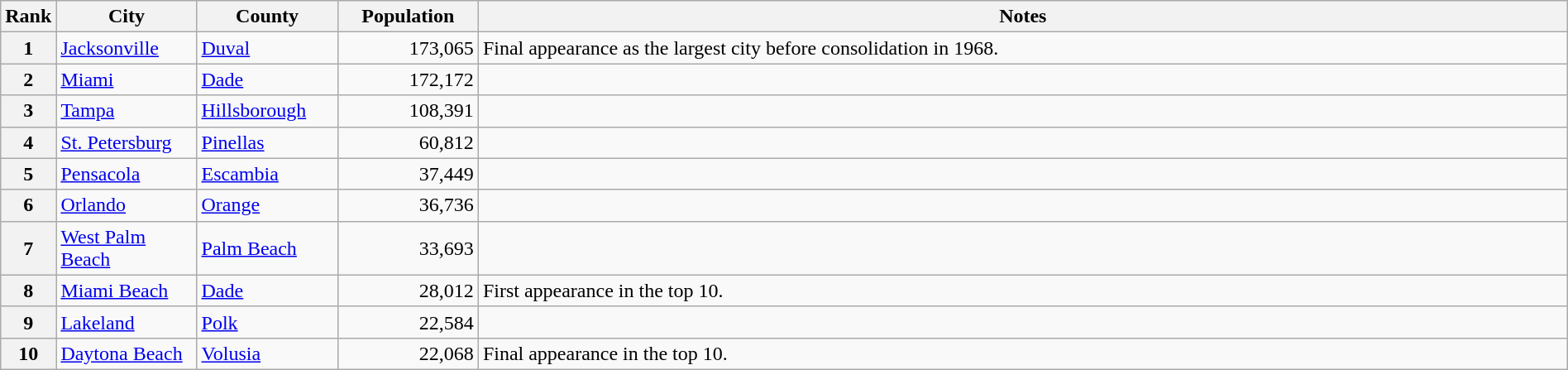<table class="wikitable plainrowheaders" style="width:100%">
<tr>
<th scope="col" style="width:3%;">Rank</th>
<th scope="col" style="width:9%;">City</th>
<th scope="col" style="width:9%;">County</th>
<th scope="col" style="width:9%;">Population</th>
<th scope="col" style="width:70%;">Notes</th>
</tr>
<tr>
<th scope="row">1</th>
<td><a href='#'>Jacksonville</a></td>
<td><a href='#'>Duval</a></td>
<td align="right">173,065</td>
<td>Final appearance as the largest city before consolidation in 1968.</td>
</tr>
<tr>
<th scope="row">2</th>
<td><a href='#'>Miami</a></td>
<td><a href='#'>Dade</a></td>
<td align="right">172,172</td>
<td></td>
</tr>
<tr>
<th scope="row">3</th>
<td><a href='#'>Tampa</a></td>
<td><a href='#'>Hillsborough</a></td>
<td align="right">108,391</td>
<td></td>
</tr>
<tr>
<th scope="row">4</th>
<td><a href='#'>St. Petersburg</a></td>
<td><a href='#'>Pinellas</a></td>
<td align="right">60,812</td>
<td></td>
</tr>
<tr>
<th scope="row">5</th>
<td><a href='#'>Pensacola</a></td>
<td><a href='#'>Escambia</a></td>
<td align="right">37,449</td>
<td></td>
</tr>
<tr>
<th scope="row">6</th>
<td><a href='#'>Orlando</a></td>
<td><a href='#'>Orange</a></td>
<td align="right">36,736</td>
<td></td>
</tr>
<tr>
<th scope="row">7</th>
<td><a href='#'>West Palm Beach</a></td>
<td><a href='#'>Palm Beach</a></td>
<td align="right">33,693</td>
<td></td>
</tr>
<tr>
<th scope="row">8</th>
<td><a href='#'>Miami Beach</a></td>
<td><a href='#'>Dade</a></td>
<td align="right">28,012</td>
<td>First appearance in the top 10.</td>
</tr>
<tr>
<th scope="row">9</th>
<td><a href='#'>Lakeland</a></td>
<td><a href='#'>Polk</a></td>
<td align="right">22,584</td>
<td></td>
</tr>
<tr>
<th scope="row">10</th>
<td><a href='#'>Daytona Beach</a></td>
<td><a href='#'>Volusia</a></td>
<td align="right">22,068</td>
<td>Final appearance in the top 10.</td>
</tr>
</table>
